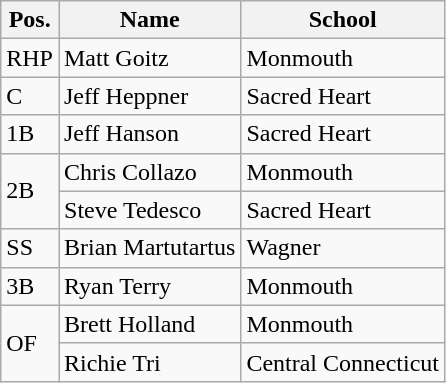<table class=wikitable>
<tr>
<th>Pos.</th>
<th>Name</th>
<th>School</th>
</tr>
<tr>
<td>RHP</td>
<td>Matt Goitz</td>
<td>Monmouth</td>
</tr>
<tr>
<td>C</td>
<td>Jeff Heppner</td>
<td>Sacred Heart</td>
</tr>
<tr>
<td>1B</td>
<td>Jeff Hanson</td>
<td>Sacred Heart</td>
</tr>
<tr>
<td rowspan=2>2B</td>
<td>Chris Collazo</td>
<td>Monmouth</td>
</tr>
<tr>
<td>Steve Tedesco</td>
<td>Sacred Heart</td>
</tr>
<tr>
<td>SS</td>
<td>Brian Martutartus</td>
<td>Wagner</td>
</tr>
<tr>
<td>3B</td>
<td>Ryan Terry</td>
<td>Monmouth</td>
</tr>
<tr>
<td rowspan=2>OF</td>
<td>Brett Holland</td>
<td>Monmouth</td>
</tr>
<tr>
<td>Richie Tri</td>
<td>Central Connecticut</td>
</tr>
</table>
